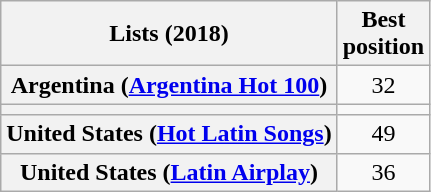<table class="wikitable sortable plainrowheaders">
<tr>
<th>Lists (2018)</th>
<th>Best<br>position</th>
</tr>
<tr>
<th scope="row">Argentina (<a href='#'>Argentina Hot 100</a>)</th>
<td align="center">32</td>
</tr>
<tr>
<th></th>
</tr>
<tr>
<th scope="row">United States (<a href='#'>Hot Latin Songs</a>)</th>
<td align="center">49</td>
</tr>
<tr>
<th scope="row">United States (<a href='#'>Latin Airplay</a>)</th>
<td align="center">36</td>
</tr>
</table>
